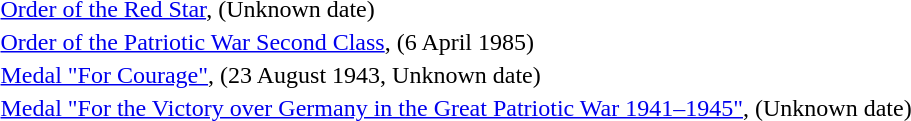<table>
<tr>
<td></td>
<td><a href='#'>Order of the Red Star</a>, (Unknown date)</td>
</tr>
<tr>
<td></td>
<td><a href='#'>Order of the Patriotic War Second Class</a>, (6 April 1985)</td>
</tr>
<tr>
<td></td>
<td><a href='#'>Medal "For Courage"</a>, (23 August 1943, Unknown date)</td>
</tr>
<tr>
<td></td>
<td><a href='#'>Medal "For the Victory over Germany in the Great Patriotic War 1941–1945"</a>, (Unknown date)</td>
</tr>
<tr>
</tr>
</table>
